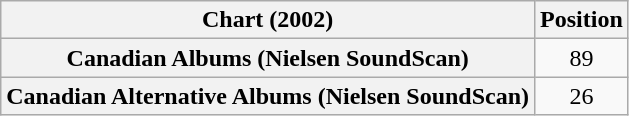<table class="wikitable plainrowheaders" style="text-align:center">
<tr>
<th>Chart (2002)</th>
<th>Position</th>
</tr>
<tr>
<th scope="row">Canadian Albums (Nielsen SoundScan)</th>
<td>89</td>
</tr>
<tr>
<th scope="row">Canadian Alternative Albums (Nielsen SoundScan)</th>
<td>26</td>
</tr>
</table>
